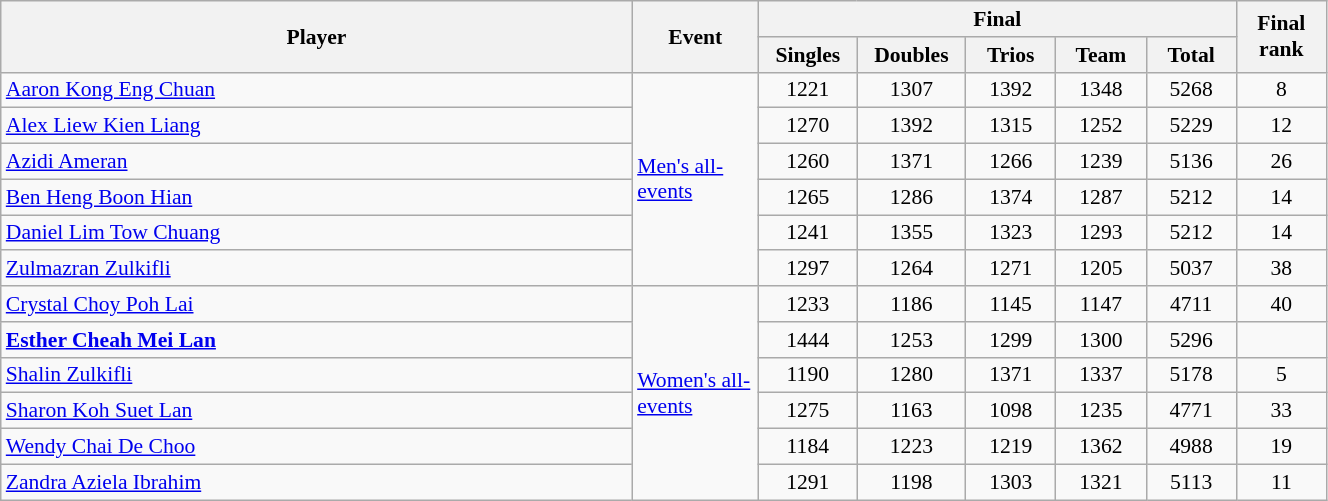<table class="wikitable" width="70%" style="text-align:center; font-size:90%">
<tr>
<th rowspan=2 width="35%">Player</th>
<th rowspan=2 width="7%">Event</th>
<th colspan=5 width="10%">Final</th>
<th rowspan=2 width="5%">Final rank</th>
</tr>
<tr>
<th width="5%">Singles</th>
<th width="5%">Doubles</th>
<th width="5%">Trios</th>
<th width="5%">Team</th>
<th width="5%">Total</th>
</tr>
<tr>
<td align=left><a href='#'>Aaron Kong Eng Chuan</a></td>
<td rowspan="6" align="left"><a href='#'>Men's all-events</a></td>
<td>1221</td>
<td>1307</td>
<td>1392</td>
<td>1348</td>
<td>5268</td>
<td>8</td>
</tr>
<tr>
<td align=left><a href='#'>Alex Liew Kien Liang</a></td>
<td>1270</td>
<td>1392</td>
<td>1315</td>
<td>1252</td>
<td>5229</td>
<td>12</td>
</tr>
<tr>
<td align=left><a href='#'>Azidi Ameran</a></td>
<td>1260</td>
<td>1371</td>
<td>1266</td>
<td>1239</td>
<td>5136</td>
<td>26</td>
</tr>
<tr>
<td align=left><a href='#'>Ben Heng Boon Hian</a></td>
<td>1265</td>
<td>1286</td>
<td>1374</td>
<td>1287</td>
<td>5212</td>
<td>14</td>
</tr>
<tr>
<td align=left><a href='#'>Daniel Lim Tow Chuang</a></td>
<td>1241</td>
<td>1355</td>
<td>1323</td>
<td>1293</td>
<td>5212</td>
<td>14</td>
</tr>
<tr>
<td align=left><a href='#'>Zulmazran Zulkifli</a></td>
<td>1297</td>
<td>1264</td>
<td>1271</td>
<td>1205</td>
<td>5037</td>
<td>38</td>
</tr>
<tr>
<td align=left><a href='#'>Crystal Choy Poh Lai</a></td>
<td rowspan="6" align="left"><a href='#'>Women's all-events</a></td>
<td>1233</td>
<td>1186</td>
<td>1145</td>
<td>1147</td>
<td>4711</td>
<td>40</td>
</tr>
<tr>
<td align=left><strong><a href='#'>Esther Cheah Mei Lan</a></strong></td>
<td>1444</td>
<td>1253</td>
<td>1299</td>
<td>1300</td>
<td>5296</td>
<td></td>
</tr>
<tr>
<td align=left><a href='#'>Shalin Zulkifli</a></td>
<td>1190</td>
<td>1280</td>
<td>1371</td>
<td>1337</td>
<td>5178</td>
<td>5</td>
</tr>
<tr>
<td align=left><a href='#'>Sharon Koh Suet Lan</a></td>
<td>1275</td>
<td>1163</td>
<td>1098</td>
<td>1235</td>
<td>4771</td>
<td>33</td>
</tr>
<tr>
<td align=left><a href='#'>Wendy Chai De Choo</a></td>
<td>1184</td>
<td>1223</td>
<td>1219</td>
<td>1362</td>
<td>4988</td>
<td>19</td>
</tr>
<tr>
<td align=left><a href='#'>Zandra Aziela Ibrahim</a></td>
<td>1291</td>
<td>1198</td>
<td>1303</td>
<td>1321</td>
<td>5113</td>
<td>11</td>
</tr>
</table>
